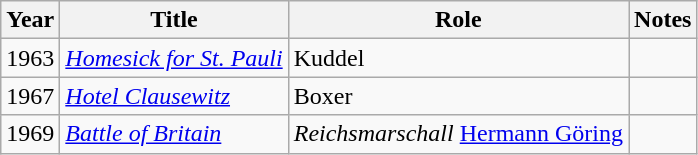<table class="wikitable">
<tr>
<th>Year</th>
<th>Title</th>
<th>Role</th>
<th>Notes</th>
</tr>
<tr>
<td>1963</td>
<td><em><a href='#'>Homesick for St. Pauli</a></em></td>
<td>Kuddel</td>
<td></td>
</tr>
<tr>
<td>1967</td>
<td><em><a href='#'>Hotel Clausewitz</a></em></td>
<td>Boxer</td>
<td></td>
</tr>
<tr>
<td>1969</td>
<td><em><a href='#'>Battle of Britain</a></em></td>
<td><em>Reichsmarschall</em> <a href='#'>Hermann Göring</a></td>
<td></td>
</tr>
</table>
